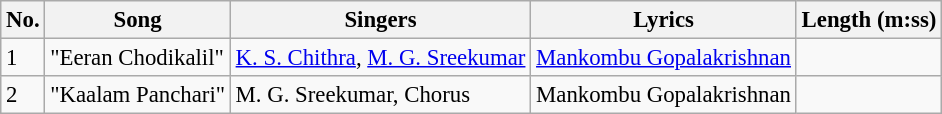<table class="wikitable" style="font-size:95%;">
<tr>
<th>No.</th>
<th>Song</th>
<th>Singers</th>
<th>Lyrics</th>
<th>Length (m:ss)</th>
</tr>
<tr>
<td>1</td>
<td>"Eeran Chodikalil"</td>
<td><a href='#'>K. S. Chithra</a>, <a href='#'>M. G. Sreekumar</a></td>
<td><a href='#'>Mankombu Gopalakrishnan</a></td>
<td></td>
</tr>
<tr>
<td>2</td>
<td>"Kaalam Panchari"</td>
<td>M. G. Sreekumar, Chorus</td>
<td>Mankombu Gopalakrishnan</td>
<td></td>
</tr>
</table>
